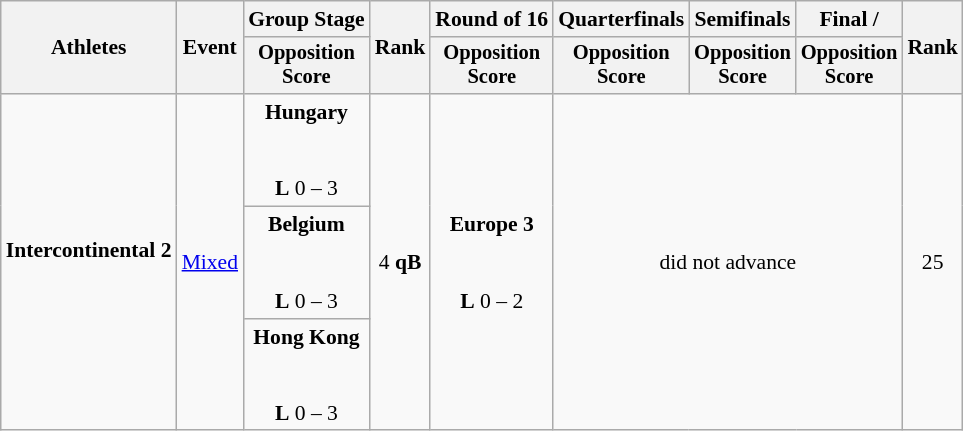<table class=wikitable style="font-size:90%">
<tr>
<th rowspan="2">Athletes</th>
<th rowspan="2">Event</th>
<th>Group Stage</th>
<th rowspan="2">Rank</th>
<th>Round of 16</th>
<th>Quarterfinals</th>
<th>Semifinals</th>
<th>Final / </th>
<th rowspan=2>Rank</th>
</tr>
<tr style="font-size:95%">
<th>Opposition<br>Score</th>
<th>Opposition<br>Score</th>
<th>Opposition<br>Score</th>
<th>Opposition<br>Score</th>
<th>Opposition<br>Score</th>
</tr>
<tr align=center>
<td align=left rowspan=3><strong>Intercontinental 2</strong><br><br></td>
<td align=left rowspan=3><a href='#'>Mixed</a></td>
<td><strong>Hungary</strong><br><br><br><strong>L</strong> 0 – 3</td>
<td rowspan=3>4 <strong>qB</strong></td>
<td rowspan=3><strong>Europe 3</strong><br><br><br><strong>L</strong> 0 – 2</td>
<td rowspan=3 colspan=3>did not advance</td>
<td rowspan=3>25</td>
</tr>
<tr align=center>
<td><strong>Belgium</strong><br><br><br><strong>L</strong> 0 – 3</td>
</tr>
<tr align=center>
<td><strong>Hong Kong</strong><br><br><br><strong>L</strong> 0 – 3</td>
</tr>
</table>
